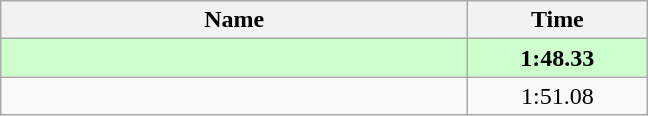<table class="wikitable" style="text-align:center;">
<tr>
<th style="width:19em">Name</th>
<th style="width:7em">Time</th>
</tr>
<tr bgcolor=ccffcc>
<td align=left><strong></strong></td>
<td><strong>1:48.33</strong></td>
</tr>
<tr>
<td align=left></td>
<td>1:51.08</td>
</tr>
</table>
